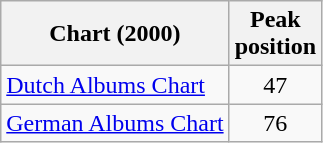<table class="wikitable">
<tr>
<th style="text-align:center;">Chart (2000)</th>
<th style="text-align:center;">Peak<br>position</th>
</tr>
<tr>
<td align="left"><a href='#'>Dutch Albums Chart</a></td>
<td style="text-align:center;">47</td>
</tr>
<tr>
<td align="left"><a href='#'>German Albums Chart</a></td>
<td style="text-align:center;">76</td>
</tr>
</table>
